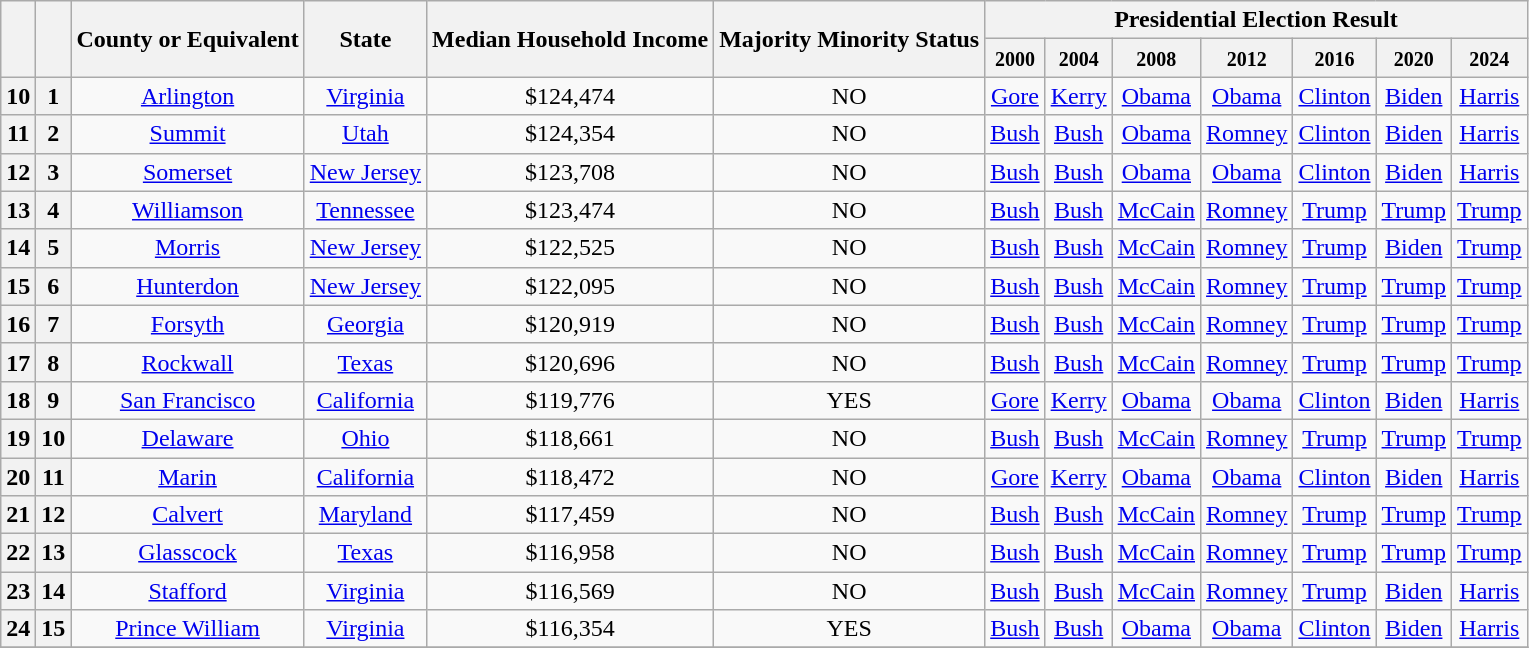<table class="wikitable" style="text-align:center;">
<tr>
<th scope="col" rowspan="2"></th>
<th scope="col" rowspan="2"></th>
<th scope="col" rowspan="2">County or Equivalent</th>
<th scope="col" rowspan="2">State</th>
<th scope="col" rowspan="2">Median Household Income</th>
<th scope="col" rowspan="2">Majority Minority Status</th>
<th scope="col" colspan="7">Presidential Election Result</th>
</tr>
<tr>
<th scope="col"><small>2000</small></th>
<th scope="col"><small>2004</small></th>
<th scope="col"><small>2008</small></th>
<th scope="col"><small>2012</small></th>
<th scope="col"><small>2016</small></th>
<th scope="col"><small>2020</small></th>
<th scope="col"><small>2024</small></th>
</tr>
<tr>
<th scope="row">10</th>
<th scope="row">1</th>
<td><a href='#'>Arlington</a></td>
<td> <a href='#'>Virginia</a></td>
<td>$124,474</td>
<td>NO</td>
<td><a href='#'>Gore</a></td>
<td><a href='#'>Kerry</a></td>
<td><a href='#'>Obama</a></td>
<td><a href='#'>Obama</a></td>
<td><a href='#'>Clinton</a></td>
<td><a href='#'>Biden</a></td>
<td><a href='#'>Harris</a></td>
</tr>
<tr>
<th scope="row">11</th>
<th scope="row">2</th>
<td><a href='#'>Summit</a></td>
<td> <a href='#'>Utah</a></td>
<td>$124,354</td>
<td>NO</td>
<td><a href='#'>Bush</a></td>
<td><a href='#'>Bush</a></td>
<td><a href='#'>Obama</a></td>
<td><a href='#'>Romney</a></td>
<td><a href='#'>Clinton</a></td>
<td><a href='#'>Biden</a></td>
<td><a href='#'>Harris</a></td>
</tr>
<tr>
<th scope="row">12</th>
<th scope="row">3</th>
<td><a href='#'>Somerset</a></td>
<td> <a href='#'>New Jersey</a></td>
<td>$123,708</td>
<td>NO</td>
<td><a href='#'>Bush</a></td>
<td><a href='#'>Bush</a></td>
<td><a href='#'>Obama</a></td>
<td><a href='#'>Obama</a></td>
<td><a href='#'>Clinton</a></td>
<td><a href='#'>Biden</a></td>
<td><a href='#'>Harris</a></td>
</tr>
<tr>
<th scope="row">13</th>
<th scope="row">4</th>
<td><a href='#'>Williamson</a></td>
<td> <a href='#'>Tennessee</a></td>
<td>$123,474</td>
<td>NO</td>
<td><a href='#'>Bush</a></td>
<td><a href='#'>Bush</a></td>
<td><a href='#'>McCain</a></td>
<td><a href='#'>Romney</a></td>
<td><a href='#'>Trump</a></td>
<td><a href='#'>Trump</a></td>
<td><a href='#'>Trump</a></td>
</tr>
<tr>
<th scope="row">14</th>
<th scope="row">5</th>
<td><a href='#'>Morris</a></td>
<td> <a href='#'>New Jersey</a></td>
<td>$122,525</td>
<td>NO</td>
<td><a href='#'>Bush</a></td>
<td><a href='#'>Bush</a></td>
<td><a href='#'>McCain</a></td>
<td><a href='#'>Romney</a></td>
<td><a href='#'>Trump</a></td>
<td><a href='#'>Biden</a></td>
<td><a href='#'>Trump</a></td>
</tr>
<tr>
<th scope="row">15</th>
<th scope="row">6</th>
<td><a href='#'>Hunterdon</a></td>
<td> <a href='#'>New Jersey</a></td>
<td>$122,095</td>
<td>NO</td>
<td><a href='#'>Bush</a></td>
<td><a href='#'>Bush</a></td>
<td><a href='#'>McCain</a></td>
<td><a href='#'>Romney</a></td>
<td><a href='#'>Trump</a></td>
<td><a href='#'>Trump</a></td>
<td><a href='#'>Trump</a></td>
</tr>
<tr>
<th scope="row">16</th>
<th scope="row">7</th>
<td><a href='#'>Forsyth</a></td>
<td> <a href='#'>Georgia</a></td>
<td>$120,919</td>
<td>NO</td>
<td><a href='#'>Bush</a></td>
<td><a href='#'>Bush</a></td>
<td><a href='#'>McCain</a></td>
<td><a href='#'>Romney</a></td>
<td><a href='#'>Trump</a></td>
<td><a href='#'>Trump</a></td>
<td><a href='#'>Trump</a></td>
</tr>
<tr>
<th scope="row">17</th>
<th scope="row">8</th>
<td><a href='#'>Rockwall</a></td>
<td> <a href='#'>Texas</a></td>
<td>$120,696</td>
<td>NO</td>
<td><a href='#'>Bush</a></td>
<td><a href='#'>Bush</a></td>
<td><a href='#'>McCain</a></td>
<td><a href='#'>Romney</a></td>
<td><a href='#'>Trump</a></td>
<td><a href='#'>Trump</a></td>
<td><a href='#'>Trump</a></td>
</tr>
<tr>
<th scope="row">18</th>
<th scope="row">9</th>
<td><a href='#'>San Francisco</a></td>
<td> <a href='#'>California</a></td>
<td>$119,776</td>
<td>YES</td>
<td><a href='#'>Gore</a></td>
<td><a href='#'>Kerry</a></td>
<td><a href='#'>Obama</a></td>
<td><a href='#'>Obama</a></td>
<td><a href='#'>Clinton</a></td>
<td><a href='#'>Biden</a></td>
<td><a href='#'>Harris</a></td>
</tr>
<tr>
<th scope="row">19</th>
<th scope="row">10</th>
<td><a href='#'>Delaware</a></td>
<td> <a href='#'>Ohio</a></td>
<td>$118,661</td>
<td>NO</td>
<td><a href='#'>Bush</a></td>
<td><a href='#'>Bush</a></td>
<td><a href='#'>McCain</a></td>
<td><a href='#'>Romney</a></td>
<td><a href='#'>Trump</a></td>
<td><a href='#'>Trump</a></td>
<td><a href='#'>Trump</a></td>
</tr>
<tr>
<th scope="row">20</th>
<th scope="row">11</th>
<td><a href='#'>Marin</a></td>
<td> <a href='#'>California</a></td>
<td>$118,472</td>
<td>NO</td>
<td><a href='#'>Gore</a></td>
<td><a href='#'>Kerry</a></td>
<td><a href='#'>Obama</a></td>
<td><a href='#'>Obama</a></td>
<td><a href='#'>Clinton</a></td>
<td><a href='#'>Biden</a></td>
<td><a href='#'>Harris</a></td>
</tr>
<tr>
<th scope="row">21</th>
<th scope="row">12</th>
<td><a href='#'>Calvert</a></td>
<td> <a href='#'>Maryland</a></td>
<td>$117,459</td>
<td>NO</td>
<td><a href='#'>Bush</a></td>
<td><a href='#'>Bush</a></td>
<td><a href='#'>McCain</a></td>
<td><a href='#'>Romney</a></td>
<td><a href='#'>Trump</a></td>
<td><a href='#'>Trump</a></td>
<td><a href='#'>Trump</a></td>
</tr>
<tr>
<th scope="row">22</th>
<th scope="row">13</th>
<td><a href='#'>Glasscock</a></td>
<td> <a href='#'>Texas</a></td>
<td>$116,958</td>
<td>NO</td>
<td><a href='#'>Bush</a></td>
<td><a href='#'>Bush</a></td>
<td><a href='#'>McCain</a></td>
<td><a href='#'>Romney</a></td>
<td><a href='#'>Trump</a></td>
<td><a href='#'>Trump</a></td>
<td><a href='#'>Trump</a></td>
</tr>
<tr>
<th scope="row">23</th>
<th scope="row">14</th>
<td><a href='#'>Stafford</a></td>
<td> <a href='#'>Virginia</a></td>
<td>$116,569</td>
<td>NO</td>
<td><a href='#'>Bush</a></td>
<td><a href='#'>Bush</a></td>
<td><a href='#'>McCain</a></td>
<td><a href='#'>Romney</a></td>
<td><a href='#'>Trump</a></td>
<td><a href='#'>Biden</a></td>
<td><a href='#'>Harris</a></td>
</tr>
<tr>
<th scope="row">24</th>
<th scope="row">15</th>
<td><a href='#'>Prince William</a></td>
<td> <a href='#'>Virginia</a></td>
<td>$116,354</td>
<td>YES</td>
<td><a href='#'>Bush</a></td>
<td><a href='#'>Bush</a></td>
<td><a href='#'>Obama</a></td>
<td><a href='#'>Obama</a></td>
<td><a href='#'>Clinton</a></td>
<td><a href='#'>Biden</a></td>
<td><a href='#'>Harris</a></td>
</tr>
<tr>
</tr>
</table>
